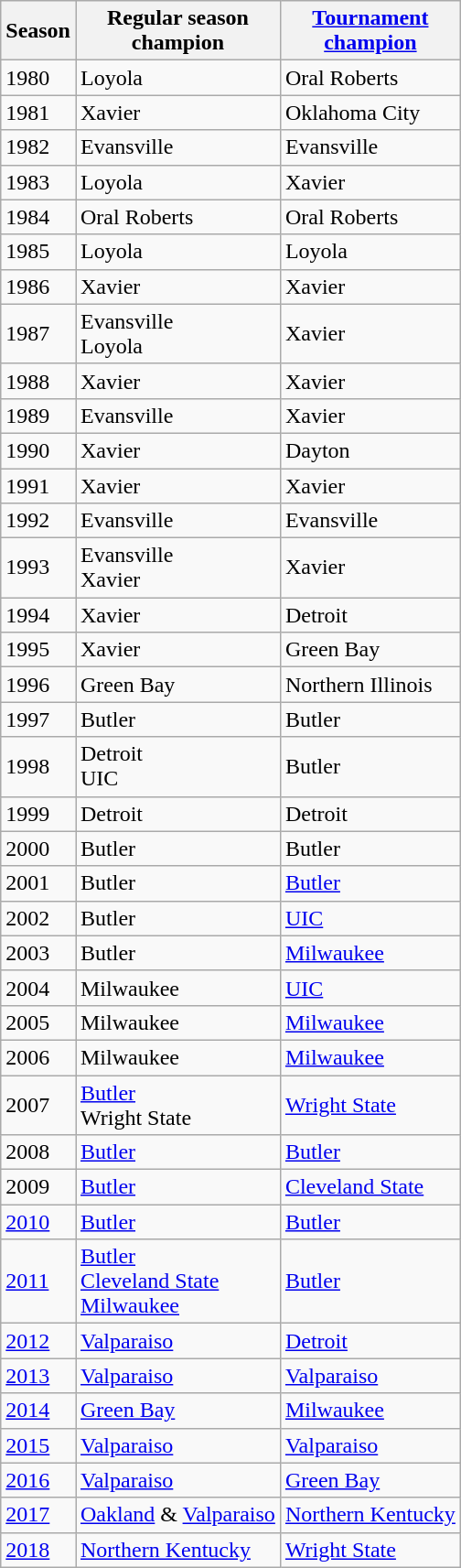<table class="wikitable sortable">
<tr>
<th>Season</th>
<th>Regular season<br>champion</th>
<th><a href='#'>Tournament<br>champion</a></th>
</tr>
<tr>
<td>1980</td>
<td>Loyola</td>
<td>Oral Roberts</td>
</tr>
<tr>
<td>1981</td>
<td>Xavier</td>
<td>Oklahoma City</td>
</tr>
<tr>
<td>1982</td>
<td>Evansville</td>
<td>Evansville</td>
</tr>
<tr>
<td>1983</td>
<td>Loyola</td>
<td>Xavier</td>
</tr>
<tr>
<td>1984</td>
<td>Oral Roberts</td>
<td>Oral Roberts</td>
</tr>
<tr>
<td>1985</td>
<td>Loyola</td>
<td>Loyola</td>
</tr>
<tr>
<td>1986</td>
<td>Xavier</td>
<td>Xavier</td>
</tr>
<tr>
<td>1987</td>
<td>Evansville<br>Loyola</td>
<td>Xavier</td>
</tr>
<tr>
<td>1988</td>
<td>Xavier</td>
<td>Xavier</td>
</tr>
<tr>
<td>1989</td>
<td>Evansville</td>
<td>Xavier</td>
</tr>
<tr>
<td>1990</td>
<td>Xavier</td>
<td>Dayton</td>
</tr>
<tr>
<td>1991</td>
<td>Xavier</td>
<td>Xavier</td>
</tr>
<tr>
<td>1992</td>
<td>Evansville</td>
<td>Evansville</td>
</tr>
<tr>
<td>1993</td>
<td>Evansville<br>Xavier</td>
<td>Xavier</td>
</tr>
<tr>
<td>1994</td>
<td>Xavier</td>
<td>Detroit</td>
</tr>
<tr>
<td>1995</td>
<td>Xavier</td>
<td>Green Bay</td>
</tr>
<tr>
<td>1996</td>
<td>Green Bay</td>
<td>Northern Illinois</td>
</tr>
<tr>
<td>1997</td>
<td>Butler</td>
<td>Butler</td>
</tr>
<tr>
<td>1998</td>
<td>Detroit<br>UIC</td>
<td>Butler</td>
</tr>
<tr>
<td>1999</td>
<td>Detroit</td>
<td>Detroit</td>
</tr>
<tr>
<td>2000</td>
<td>Butler</td>
<td>Butler</td>
</tr>
<tr>
<td>2001</td>
<td>Butler</td>
<td><a href='#'>Butler</a></td>
</tr>
<tr>
<td>2002</td>
<td>Butler</td>
<td><a href='#'>UIC</a></td>
</tr>
<tr>
<td>2003</td>
<td>Butler</td>
<td><a href='#'>Milwaukee</a></td>
</tr>
<tr>
<td>2004</td>
<td>Milwaukee</td>
<td><a href='#'>UIC</a></td>
</tr>
<tr>
<td>2005</td>
<td>Milwaukee</td>
<td><a href='#'>Milwaukee</a></td>
</tr>
<tr>
<td>2006</td>
<td>Milwaukee</td>
<td><a href='#'>Milwaukee</a></td>
</tr>
<tr>
<td>2007</td>
<td><a href='#'>Butler</a><br>Wright State</td>
<td><a href='#'>Wright State</a></td>
</tr>
<tr>
<td>2008</td>
<td><a href='#'>Butler</a></td>
<td><a href='#'>Butler</a></td>
</tr>
<tr>
<td>2009</td>
<td><a href='#'>Butler</a></td>
<td><a href='#'>Cleveland State</a></td>
</tr>
<tr>
<td><a href='#'>2010</a></td>
<td><a href='#'>Butler</a></td>
<td><a href='#'>Butler</a></td>
</tr>
<tr>
<td><a href='#'>2011</a></td>
<td><a href='#'>Butler</a><br><a href='#'>Cleveland State</a><br><a href='#'>Milwaukee</a></td>
<td><a href='#'>Butler</a></td>
</tr>
<tr>
<td><a href='#'>2012</a></td>
<td><a href='#'>Valparaiso</a></td>
<td><a href='#'>Detroit</a></td>
</tr>
<tr>
<td><a href='#'>2013</a></td>
<td><a href='#'>Valparaiso</a></td>
<td><a href='#'>Valparaiso</a></td>
</tr>
<tr>
<td><a href='#'>2014</a></td>
<td><a href='#'>Green Bay</a></td>
<td><a href='#'>Milwaukee</a></td>
</tr>
<tr>
<td><a href='#'>2015</a></td>
<td><a href='#'>Valparaiso</a></td>
<td><a href='#'>Valparaiso</a></td>
</tr>
<tr>
<td><a href='#'>2016</a></td>
<td><a href='#'>Valparaiso</a></td>
<td><a href='#'>Green Bay</a></td>
</tr>
<tr>
<td><a href='#'>2017</a></td>
<td><a href='#'>Oakland</a> & <a href='#'>Valparaiso</a></td>
<td><a href='#'>Northern Kentucky</a></td>
</tr>
<tr>
<td><a href='#'>2018</a></td>
<td><a href='#'>Northern Kentucky</a></td>
<td><a href='#'>Wright State</a></td>
</tr>
</table>
